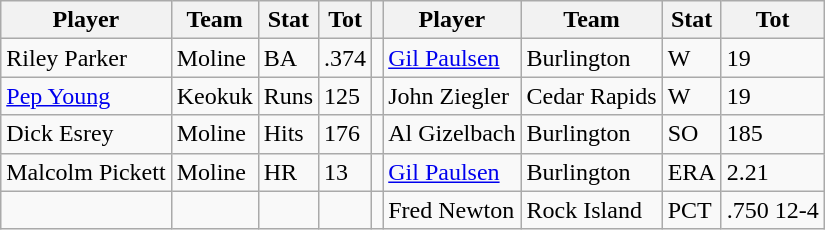<table class="wikitable">
<tr>
<th>Player</th>
<th>Team</th>
<th>Stat</th>
<th>Tot</th>
<th></th>
<th>Player</th>
<th>Team</th>
<th>Stat</th>
<th>Tot</th>
</tr>
<tr>
<td>Riley Parker</td>
<td>Moline</td>
<td>BA</td>
<td>.374</td>
<td></td>
<td><a href='#'>Gil Paulsen</a></td>
<td>Burlington</td>
<td>W</td>
<td>19</td>
</tr>
<tr>
<td><a href='#'>Pep Young</a></td>
<td>Keokuk</td>
<td>Runs</td>
<td>125</td>
<td></td>
<td>John Ziegler</td>
<td>Cedar Rapids</td>
<td>W</td>
<td>19</td>
</tr>
<tr>
<td>Dick Esrey</td>
<td>Moline</td>
<td>Hits</td>
<td>176</td>
<td></td>
<td>Al Gizelbach</td>
<td>Burlington</td>
<td>SO</td>
<td>185</td>
</tr>
<tr>
<td>Malcolm Pickett</td>
<td>Moline</td>
<td>HR</td>
<td>13</td>
<td></td>
<td><a href='#'>Gil Paulsen</a></td>
<td>Burlington</td>
<td>ERA</td>
<td>2.21</td>
</tr>
<tr>
<td></td>
<td></td>
<td></td>
<td></td>
<td></td>
<td>Fred Newton</td>
<td>Rock Island</td>
<td>PCT</td>
<td>.750 12-4</td>
</tr>
</table>
